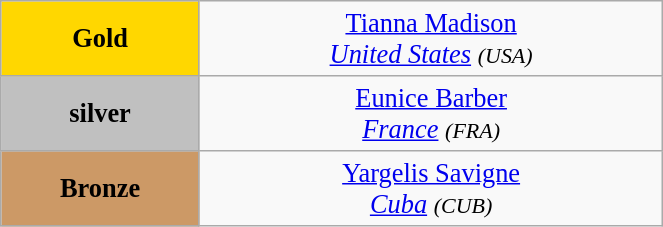<table class="wikitable" style=" text-align:center; font-size:110%;" width="35%">
<tr>
<td bgcolor="gold"><strong>Gold</strong></td>
<td> <a href='#'>Tianna Madison</a><br><em><a href='#'>United States</a> <small>(USA)</small></em></td>
</tr>
<tr>
<td bgcolor="silver"><strong>silver</strong></td>
<td> <a href='#'>Eunice Barber</a><br><em><a href='#'>France</a> <small>(FRA)</small></em></td>
</tr>
<tr>
<td bgcolor="cc9966"><strong>Bronze</strong></td>
<td> <a href='#'>Yargelis Savigne</a><br><em><a href='#'>Cuba</a> <small>(CUB)</small></em></td>
</tr>
</table>
